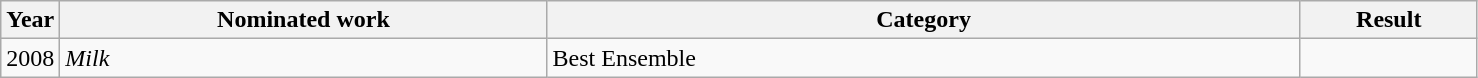<table class=wikitable>
<tr>
<th width=4%>Year</th>
<th width=33%>Nominated work</th>
<th width=51%>Category</th>
<th width=12%>Result</th>
</tr>
<tr>
<td>2008</td>
<td><em>Milk</em></td>
<td>Best Ensemble</td>
<td></td>
</tr>
</table>
